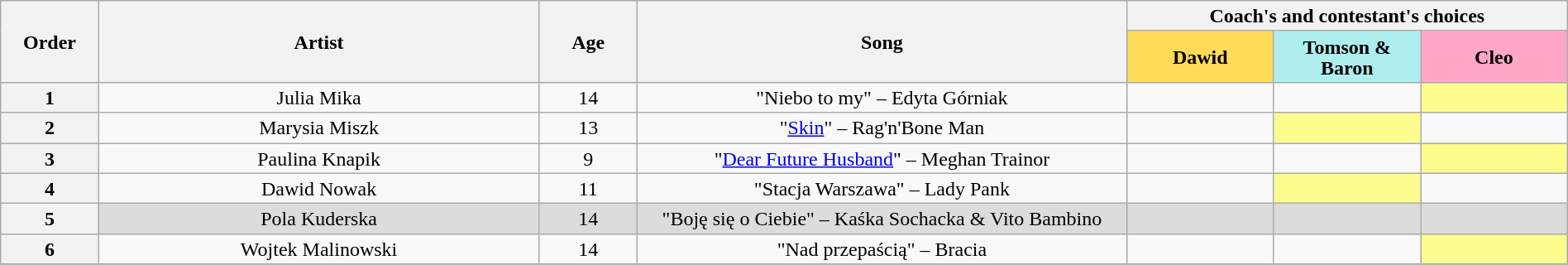<table class="wikitable" style="text-align:center; line-height:17px; width:100%;">
<tr>
<th rowspan="2" scope="col" style="width:04%;">Order</th>
<th rowspan="2" scope="col" style="width:18%;">Artist</th>
<th rowspan="2" scope="col" style="width:04%;">Age</th>
<th rowspan="2" scope="col" style="width:20%;">Song</th>
<th colspan="3">Coach's and contestant's choices</th>
</tr>
<tr>
<th style="width:06%; background:#ffdb58;">Dawid</th>
<th style="width:06%; background:#afeeee;">Tomson & Baron</th>
<th style="width:06%; background:#FFA6C9;">Cleo</th>
</tr>
<tr>
<th>1</th>
<td>Julia Mika</td>
<td>14</td>
<td>"Niebo to my" – Edyta Górniak</td>
<td></td>
<td></td>
<td style="background:#fdfc8f;"></td>
</tr>
<tr>
<th>2</th>
<td>Marysia Miszk</td>
<td>13</td>
<td>"<a href='#'>Skin</a>" – Rag'n'Bone Man</td>
<td></td>
<td style="background:#fdfc8f;"></td>
<td></td>
</tr>
<tr>
<th>3</th>
<td>Paulina Knapik</td>
<td>9</td>
<td>"<a href='#'>Dear Future Husband</a>" – Meghan Trainor</td>
<td></td>
<td></td>
<td style="background:#fdfc8f;"></td>
</tr>
<tr>
<th>4</th>
<td>Dawid Nowak</td>
<td>11</td>
<td>"Stacja Warszawa" – Lady Pank</td>
<td></td>
<td style="background:#fdfc8f;"></td>
<td></td>
</tr>
<tr style="background:#DCDCDC;">
<th>5</th>
<td>Pola Kuderska</td>
<td>14</td>
<td>"Boję się o Ciebie" – Kaśka Sochacka & Vito Bambino</td>
<td></td>
<td></td>
<td></td>
</tr>
<tr>
<th>6</th>
<td>Wojtek Malinowski</td>
<td>14</td>
<td>"Nad przepaścią" – Bracia</td>
<td></td>
<td></td>
<td style="background:#fdfc8f;"></td>
</tr>
<tr>
</tr>
</table>
